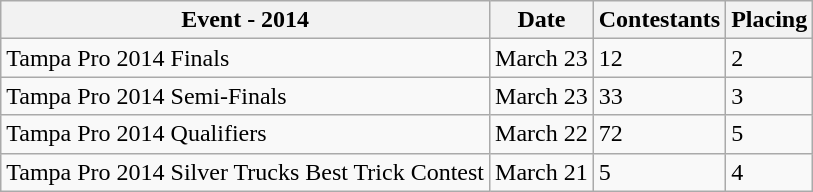<table class="wikitable">
<tr>
<th>Event - 2014</th>
<th>Date</th>
<th>Contestants</th>
<th>Placing</th>
</tr>
<tr>
<td>Tampa Pro 2014 Finals</td>
<td>March 23</td>
<td>12</td>
<td>2</td>
</tr>
<tr>
<td>Tampa Pro 2014 Semi-Finals</td>
<td>March 23</td>
<td>33</td>
<td>3</td>
</tr>
<tr>
<td>Tampa Pro 2014 Qualifiers</td>
<td>March 22</td>
<td>72</td>
<td>5</td>
</tr>
<tr>
<td>Tampa Pro 2014 Silver Trucks Best Trick Contest</td>
<td>March 21</td>
<td>5</td>
<td>4</td>
</tr>
</table>
